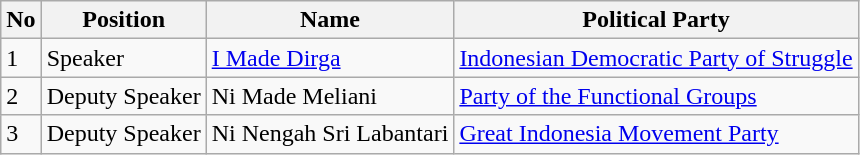<table class="wikitable">
<tr>
<th>No</th>
<th>Position</th>
<th>Name</th>
<th>Political Party</th>
</tr>
<tr>
<td>1</td>
<td>Speaker</td>
<td><a href='#'>I Made Dirga</a></td>
<td><a href='#'>Indonesian Democratic Party of Struggle</a></td>
</tr>
<tr>
<td>2</td>
<td>Deputy Speaker</td>
<td>Ni Made Meliani</td>
<td><a href='#'>Party of the Functional Groups</a></td>
</tr>
<tr>
<td>3</td>
<td>Deputy Speaker</td>
<td>Ni Nengah Sri Labantari</td>
<td><a href='#'>Great Indonesia Movement Party</a></td>
</tr>
</table>
